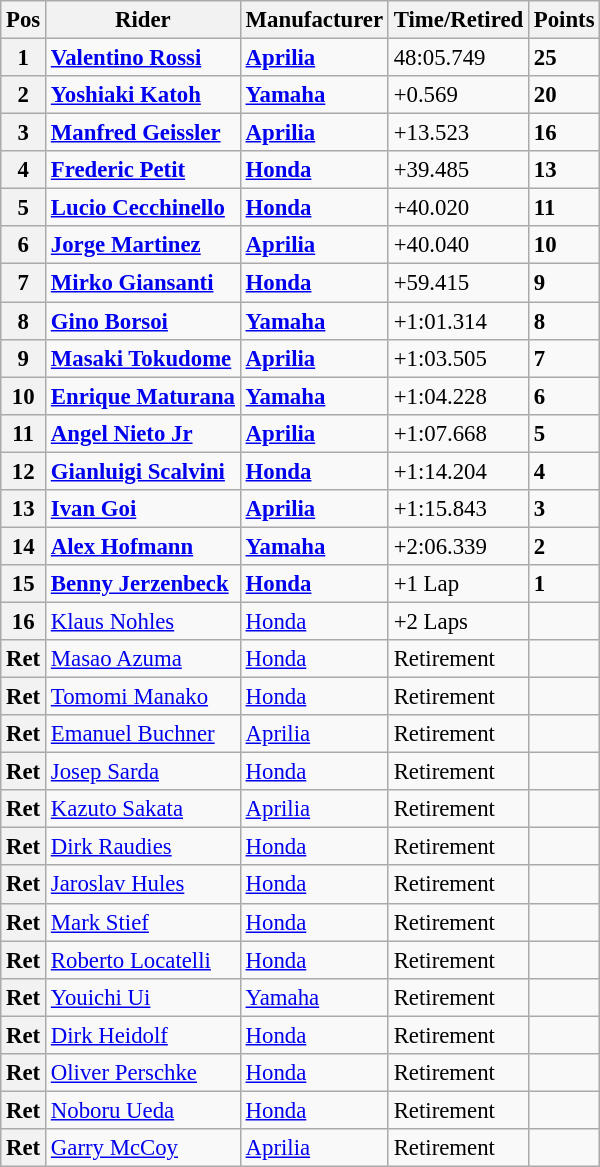<table class="wikitable" style="font-size: 95%;">
<tr>
<th>Pos</th>
<th>Rider</th>
<th>Manufacturer</th>
<th>Time/Retired</th>
<th>Points</th>
</tr>
<tr>
<th>1</th>
<td> <strong><a href='#'>Valentino Rossi</a></strong></td>
<td><strong><a href='#'>Aprilia</a></strong></td>
<td>48:05.749</td>
<td><strong>25</strong></td>
</tr>
<tr>
<th>2</th>
<td> <strong><a href='#'>Yoshiaki Katoh</a></strong></td>
<td><strong><a href='#'>Yamaha</a></strong></td>
<td>+0.569</td>
<td><strong>20</strong></td>
</tr>
<tr>
<th>3</th>
<td> <strong><a href='#'>Manfred Geissler</a></strong></td>
<td><strong><a href='#'>Aprilia</a></strong></td>
<td>+13.523</td>
<td><strong>16</strong></td>
</tr>
<tr>
<th>4</th>
<td> <strong><a href='#'>Frederic Petit</a></strong></td>
<td><strong><a href='#'>Honda</a></strong></td>
<td>+39.485</td>
<td><strong>13</strong></td>
</tr>
<tr>
<th>5</th>
<td> <strong><a href='#'>Lucio Cecchinello</a></strong></td>
<td><strong><a href='#'>Honda</a></strong></td>
<td>+40.020</td>
<td><strong>11</strong></td>
</tr>
<tr>
<th>6</th>
<td> <strong><a href='#'>Jorge Martinez</a></strong></td>
<td><strong><a href='#'>Aprilia</a></strong></td>
<td>+40.040</td>
<td><strong>10</strong></td>
</tr>
<tr>
<th>7</th>
<td> <strong><a href='#'>Mirko Giansanti</a></strong></td>
<td><strong><a href='#'>Honda</a></strong></td>
<td>+59.415</td>
<td><strong>9</strong></td>
</tr>
<tr>
<th>8</th>
<td> <strong><a href='#'>Gino Borsoi</a></strong></td>
<td><strong><a href='#'>Yamaha</a></strong></td>
<td>+1:01.314</td>
<td><strong>8</strong></td>
</tr>
<tr>
<th>9</th>
<td> <strong><a href='#'>Masaki Tokudome</a></strong></td>
<td><strong><a href='#'>Aprilia</a></strong></td>
<td>+1:03.505</td>
<td><strong>7</strong></td>
</tr>
<tr>
<th>10</th>
<td> <strong><a href='#'>Enrique Maturana</a></strong></td>
<td><strong><a href='#'>Yamaha</a></strong></td>
<td>+1:04.228</td>
<td><strong>6</strong></td>
</tr>
<tr>
<th>11</th>
<td> <strong><a href='#'>Angel Nieto Jr</a></strong></td>
<td><strong><a href='#'>Aprilia</a></strong></td>
<td>+1:07.668</td>
<td><strong>5</strong></td>
</tr>
<tr>
<th>12</th>
<td> <strong><a href='#'>Gianluigi Scalvini</a></strong></td>
<td><strong><a href='#'>Honda</a></strong></td>
<td>+1:14.204</td>
<td><strong>4</strong></td>
</tr>
<tr>
<th>13</th>
<td> <strong><a href='#'>Ivan Goi</a></strong></td>
<td><strong><a href='#'>Aprilia</a></strong></td>
<td>+1:15.843</td>
<td><strong>3</strong></td>
</tr>
<tr>
<th>14</th>
<td> <strong><a href='#'>Alex Hofmann</a></strong></td>
<td><strong><a href='#'>Yamaha</a></strong></td>
<td>+2:06.339</td>
<td><strong>2</strong></td>
</tr>
<tr>
<th>15</th>
<td> <strong><a href='#'>Benny Jerzenbeck</a></strong></td>
<td><strong><a href='#'>Honda</a></strong></td>
<td>+1 Lap</td>
<td><strong>1</strong></td>
</tr>
<tr>
<th>16</th>
<td> <a href='#'>Klaus Nohles</a></td>
<td><a href='#'>Honda</a></td>
<td>+2 Laps</td>
<td></td>
</tr>
<tr>
<th>Ret</th>
<td> <a href='#'>Masao Azuma</a></td>
<td><a href='#'>Honda</a></td>
<td>Retirement</td>
<td></td>
</tr>
<tr>
<th>Ret</th>
<td> <a href='#'>Tomomi Manako</a></td>
<td><a href='#'>Honda</a></td>
<td>Retirement</td>
<td></td>
</tr>
<tr>
<th>Ret</th>
<td> <a href='#'>Emanuel Buchner</a></td>
<td><a href='#'>Aprilia</a></td>
<td>Retirement</td>
<td></td>
</tr>
<tr>
<th>Ret</th>
<td> <a href='#'>Josep Sarda</a></td>
<td><a href='#'>Honda</a></td>
<td>Retirement</td>
<td></td>
</tr>
<tr>
<th>Ret</th>
<td> <a href='#'>Kazuto Sakata</a></td>
<td><a href='#'>Aprilia</a></td>
<td>Retirement</td>
<td></td>
</tr>
<tr>
<th>Ret</th>
<td> <a href='#'>Dirk Raudies</a></td>
<td><a href='#'>Honda</a></td>
<td>Retirement</td>
<td></td>
</tr>
<tr>
<th>Ret</th>
<td> <a href='#'>Jaroslav Hules</a></td>
<td><a href='#'>Honda</a></td>
<td>Retirement</td>
<td></td>
</tr>
<tr>
<th>Ret</th>
<td> <a href='#'>Mark Stief</a></td>
<td><a href='#'>Honda</a></td>
<td>Retirement</td>
<td></td>
</tr>
<tr>
<th>Ret</th>
<td> <a href='#'>Roberto Locatelli</a></td>
<td><a href='#'>Honda</a></td>
<td>Retirement</td>
<td></td>
</tr>
<tr>
<th>Ret</th>
<td> <a href='#'>Youichi Ui</a></td>
<td><a href='#'>Yamaha</a></td>
<td>Retirement</td>
<td></td>
</tr>
<tr>
<th>Ret</th>
<td> <a href='#'>Dirk Heidolf</a></td>
<td><a href='#'>Honda</a></td>
<td>Retirement</td>
<td></td>
</tr>
<tr>
<th>Ret</th>
<td> <a href='#'>Oliver Perschke</a></td>
<td><a href='#'>Honda</a></td>
<td>Retirement</td>
<td></td>
</tr>
<tr>
<th>Ret</th>
<td> <a href='#'>Noboru Ueda</a></td>
<td><a href='#'>Honda</a></td>
<td>Retirement</td>
<td></td>
</tr>
<tr>
<th>Ret</th>
<td> <a href='#'>Garry McCoy</a></td>
<td><a href='#'>Aprilia</a></td>
<td>Retirement</td>
<td></td>
</tr>
</table>
